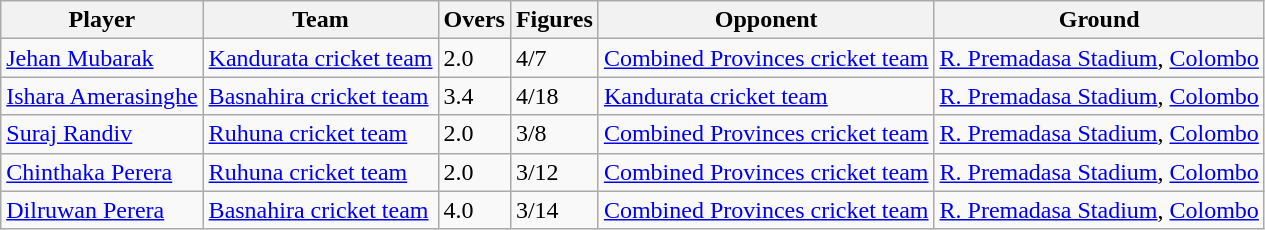<table class="wikitable">
<tr>
<th>Player</th>
<th>Team</th>
<th>Overs</th>
<th>Figures</th>
<th>Opponent</th>
<th>Ground</th>
</tr>
<tr>
<td><a href='#'>Jehan Mubarak</a></td>
<td><a href='#'>Kandurata cricket team</a></td>
<td>2.0</td>
<td>4/7</td>
<td><a href='#'>Combined Provinces cricket team</a></td>
<td><a href='#'>R. Premadasa Stadium</a>, <a href='#'>Colombo</a></td>
</tr>
<tr>
<td><a href='#'>Ishara Amerasinghe</a></td>
<td><a href='#'>Basnahira cricket team</a></td>
<td>3.4</td>
<td>4/18</td>
<td><a href='#'>Kandurata cricket team</a></td>
<td><a href='#'>R. Premadasa Stadium</a>, <a href='#'>Colombo</a></td>
</tr>
<tr>
<td><a href='#'>Suraj Randiv</a></td>
<td><a href='#'>Ruhuna cricket team</a></td>
<td>2.0</td>
<td>3/8</td>
<td><a href='#'>Combined Provinces cricket team</a></td>
<td><a href='#'>R. Premadasa Stadium</a>, <a href='#'>Colombo</a></td>
</tr>
<tr>
<td><a href='#'>Chinthaka Perera</a></td>
<td><a href='#'>Ruhuna cricket team</a></td>
<td>2.0</td>
<td>3/12</td>
<td><a href='#'>Combined Provinces cricket team</a></td>
<td><a href='#'>R. Premadasa Stadium</a>, <a href='#'>Colombo</a></td>
</tr>
<tr>
<td><a href='#'>Dilruwan Perera</a></td>
<td><a href='#'>Basnahira cricket team</a></td>
<td>4.0</td>
<td>3/14</td>
<td><a href='#'>Combined Provinces cricket team</a></td>
<td><a href='#'>R. Premadasa Stadium</a>, <a href='#'>Colombo</a></td>
</tr>
</table>
